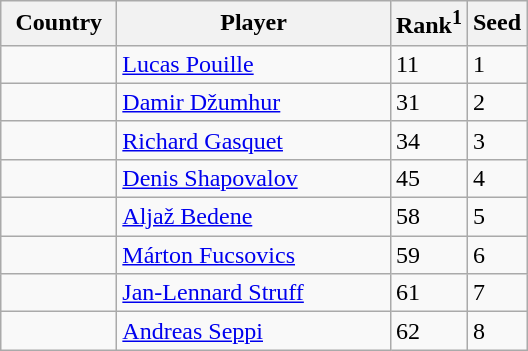<table class="sortable wikitable">
<tr>
<th width=70>Country</th>
<th width=175>Player</th>
<th>Rank<sup>1</sup></th>
<th>Seed</th>
</tr>
<tr>
<td></td>
<td><a href='#'>Lucas Pouille</a></td>
<td>11</td>
<td>1</td>
</tr>
<tr>
<td></td>
<td><a href='#'>Damir Džumhur</a></td>
<td>31</td>
<td>2</td>
</tr>
<tr>
<td></td>
<td><a href='#'>Richard Gasquet</a></td>
<td>34</td>
<td>3</td>
</tr>
<tr>
<td></td>
<td><a href='#'>Denis Shapovalov</a></td>
<td>45</td>
<td>4</td>
</tr>
<tr>
<td></td>
<td><a href='#'>Aljaž Bedene</a></td>
<td>58</td>
<td>5</td>
</tr>
<tr>
<td></td>
<td><a href='#'>Márton Fucsovics</a></td>
<td>59</td>
<td>6</td>
</tr>
<tr>
<td></td>
<td><a href='#'>Jan-Lennard Struff</a></td>
<td>61</td>
<td>7</td>
</tr>
<tr>
<td></td>
<td><a href='#'>Andreas Seppi</a></td>
<td>62</td>
<td>8</td>
</tr>
</table>
